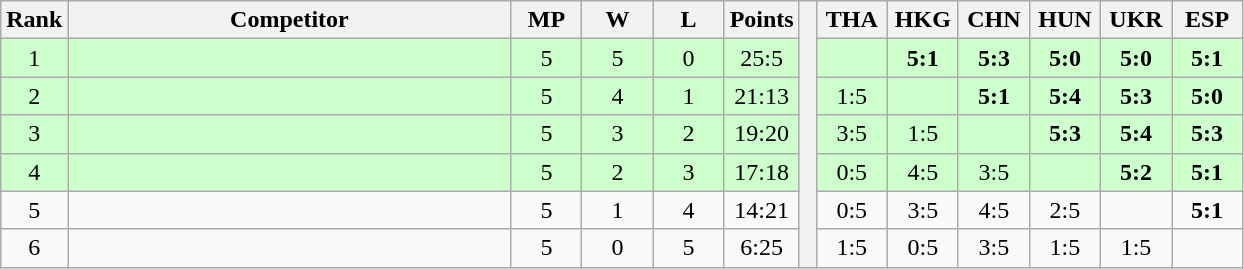<table class="wikitable" style="text-align:center">
<tr>
<th>Rank</th>
<th style="width:18em">Competitor</th>
<th style="width:2.5em">MP</th>
<th style="width:2.5em">W</th>
<th style="width:2.5em">L</th>
<th>Points</th>
<th rowspan="7"> </th>
<th style="width:2.5em">THA</th>
<th style="width:2.5em">HKG</th>
<th style="width:2.5em">CHN</th>
<th style="width:2.5em">HUN</th>
<th style="width:2.5em">UKR</th>
<th style="width:2.5em">ESP</th>
</tr>
<tr style="background:#cfc;">
<td>1</td>
<td style="text-align:left"></td>
<td>5</td>
<td>5</td>
<td>0</td>
<td>25:5</td>
<td></td>
<td><strong>5:1</strong></td>
<td><strong>5:3</strong></td>
<td><strong>5:0</strong></td>
<td><strong>5:0</strong></td>
<td><strong>5:1</strong></td>
</tr>
<tr style="background:#cfc;">
<td>2</td>
<td style="text-align:left"></td>
<td>5</td>
<td>4</td>
<td>1</td>
<td>21:13</td>
<td>1:5</td>
<td></td>
<td><strong>5:1</strong></td>
<td><strong>5:4</strong></td>
<td><strong>5:3</strong></td>
<td><strong>5:0</strong></td>
</tr>
<tr style="background:#cfc;">
<td>3</td>
<td style="text-align:left"></td>
<td>5</td>
<td>3</td>
<td>2</td>
<td>19:20</td>
<td>3:5</td>
<td>1:5</td>
<td></td>
<td><strong>5:3</strong></td>
<td><strong>5:4</strong></td>
<td><strong>5:3</strong></td>
</tr>
<tr style="background:#cfc;">
<td>4</td>
<td style="text-align:left"></td>
<td>5</td>
<td>2</td>
<td>3</td>
<td>17:18</td>
<td>0:5</td>
<td>4:5</td>
<td>3:5</td>
<td></td>
<td><strong>5:2</strong></td>
<td><strong>5:1</strong></td>
</tr>
<tr>
<td>5</td>
<td style="text-align:left"></td>
<td>5</td>
<td>1</td>
<td>4</td>
<td>14:21</td>
<td>0:5</td>
<td>3:5</td>
<td>4:5</td>
<td>2:5</td>
<td></td>
<td><strong>5:1</strong></td>
</tr>
<tr>
<td>6</td>
<td style="text-align:left"></td>
<td>5</td>
<td>0</td>
<td>5</td>
<td>6:25</td>
<td>1:5</td>
<td>0:5</td>
<td>3:5</td>
<td>1:5</td>
<td>1:5</td>
<td></td>
</tr>
</table>
